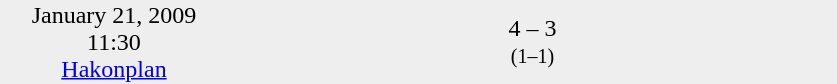<table style="background:#eee;" cellspacing="0">
<tr style="text-align:center;">
<td width=150>January 21, 2009<br>11:30<br><a href='#'>Hakonplan</a></td>
<td style="width:150px; text-align:right;"><strong></strong></td>
<td width=100>4 – 3 <br><small>(1–1)</small></td>
<td style="width:150px; text-align:left;"></td>
</tr>
</table>
